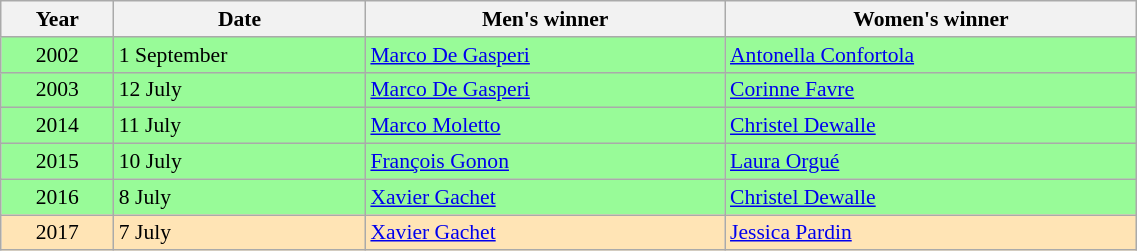<table class="wikitable" width=60% style="font-size:90%; text-align:left;">
<tr>
<th>Year</th>
<th>Date</th>
<th>Men's winner</th>
<th>Women's winner</th>
</tr>
<tr bgcolor=palegreen>
<td align=center>2002</td>
<td>1 September</td>
<td> <a href='#'>Marco De Gasperi</a></td>
<td> <a href='#'>Antonella Confortola</a></td>
</tr>
<tr bgcolor=palegreen>
<td align=center>2003</td>
<td>12 July</td>
<td> <a href='#'>Marco De Gasperi</a></td>
<td> <a href='#'>Corinne Favre</a></td>
</tr>
<tr bgcolor=palegreen>
<td align=center>2014</td>
<td>11 July</td>
<td> <a href='#'>Marco Moletto</a></td>
<td> <a href='#'>Christel Dewalle</a></td>
</tr>
<tr bgcolor=palegreen>
<td align=center>2015</td>
<td>10 July</td>
<td> <a href='#'>François Gonon</a></td>
<td> <a href='#'>Laura Orgué</a></td>
</tr>
<tr bgcolor=palegreen>
<td align=center>2016</td>
<td>8 July</td>
<td> <a href='#'>Xavier Gachet</a></td>
<td> <a href='#'>Christel Dewalle</a></td>
</tr>
<tr bgcolor=moccasin>
<td align=center>2017</td>
<td>7 July</td>
<td> <a href='#'>Xavier Gachet</a></td>
<td> <a href='#'>Jessica Pardin</a></td>
</tr>
</table>
